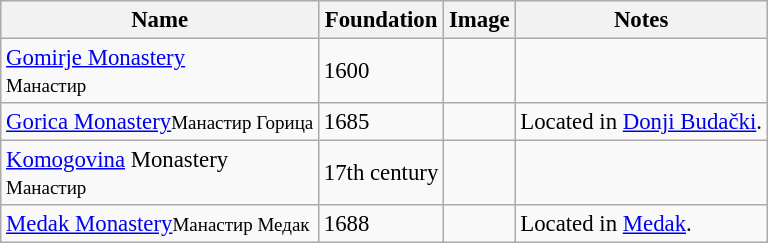<table class="wikitable" style="font-size:95%;">
<tr>
<th>Name</th>
<th>Foundation</th>
<th>Image</th>
<th>Notes</th>
</tr>
<tr>
<td><a href='#'>Gomirje Monastery</a><br><small>Манастир</small> </td>
<td>1600</td>
<td></td>
<td></td>
</tr>
<tr>
<td><a href='#'>Gorica Monastery</a><small>Манастир Горица</small></td>
<td>1685</td>
<td></td>
<td>Located in <a href='#'>Donji Budački</a>.</td>
</tr>
<tr>
<td><a href='#'>Komogovina</a> Monastery<br><small>Манастир</small> </td>
<td>17th century</td>
<td></td>
<td></td>
</tr>
<tr>
<td><a href='#'>Medak Monastery</a><small>Манастир Медак</small></td>
<td>1688</td>
<td></td>
<td>Located in <a href='#'>Medak</a>.</td>
</tr>
</table>
